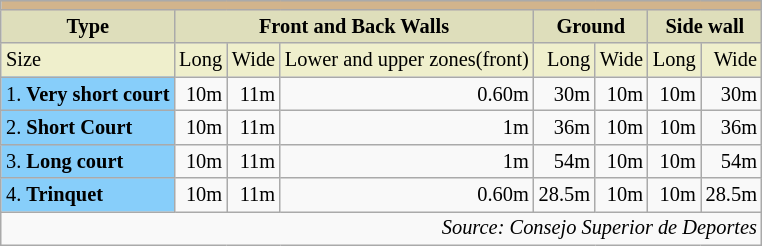<table class="wikitable" align="right" style="text-align:right; font-size:85%; margin:1em;">
<tr>
<td colspan="8" bgcolor="tan"></td>
</tr>
<tr align="center" bgcolor="dedebb">
<td><strong>Type</strong></td>
<td colspan="3"><strong>Front and Back Walls</strong></td>
<td colspan="2"><strong>Ground</strong></td>
<td colspan="3"><strong>Side wall</strong></td>
</tr>
<tr bgcolor="efefcc">
<td align="left">Size</td>
<td align="left">Long</td>
<td>Wide</td>
<td>Lower and upper zones(front)</td>
<td>Long</td>
<td>Wide</td>
<td>Long</td>
<td>Wide</td>
</tr>
<tr>
<td bgcolor="lightskyblue" align=left>1. <strong>Very short court</strong></td>
<td>10m</td>
<td>11m</td>
<td>0.60m</td>
<td>30m</td>
<td>10m</td>
<td>10m</td>
<td>30m</td>
</tr>
<tr>
<td bgcolor="lightskyblue" align=left>2. <strong>Short Court</strong></td>
<td>10m</td>
<td>11m</td>
<td>1m</td>
<td>36m</td>
<td>10m</td>
<td>10m</td>
<td>36m</td>
</tr>
<tr>
<td bgcolor="lightskyblue" align=left>3. <strong>Long court</strong></td>
<td>10m</td>
<td>11m</td>
<td>1m</td>
<td>54m</td>
<td>10m</td>
<td>10m</td>
<td>54m</td>
</tr>
<tr>
<td bgcolor="lightskyblue" align=left>4. <strong>Trinquet</strong></td>
<td>10m</td>
<td>11m</td>
<td>0.60m</td>
<td>28.5m</td>
<td>10m</td>
<td>10m</td>
<td>28.5m</td>
</tr>
<tr>
<td colspan="8"><em>Source: Consejo Superior de Deportes</em> </td>
</tr>
</table>
